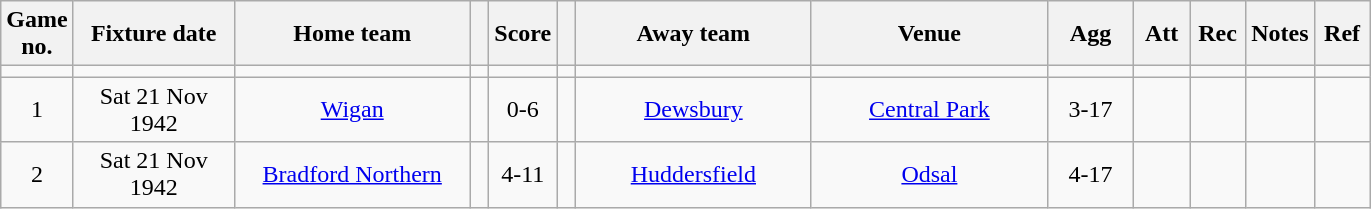<table class="wikitable" style="text-align:center;">
<tr>
<th width=20 abbr="No">Game no.</th>
<th width=100 abbr="Date">Fixture date</th>
<th width=150 abbr="Home team">Home team</th>
<th width=5 abbr="space"></th>
<th width=20 abbr="Score">Score</th>
<th width=5 abbr="space"></th>
<th width=150 abbr="Away team">Away team</th>
<th width=150 abbr="Venue">Venue</th>
<th width=50 abbr="agg">Agg</th>
<th width=30 abbr="Att">Att</th>
<th width=30 abbr="Rec">Rec</th>
<th width=20 abbr="Notes">Notes</th>
<th width=30 abbr="Ref">Ref</th>
</tr>
<tr>
<td></td>
<td></td>
<td></td>
<td></td>
<td></td>
<td></td>
<td></td>
<td></td>
<td></td>
<td></td>
<td></td>
<td></td>
</tr>
<tr>
<td>1</td>
<td>Sat 21 Nov 1942</td>
<td><a href='#'>Wigan</a></td>
<td></td>
<td>0-6</td>
<td></td>
<td><a href='#'>Dewsbury</a></td>
<td><a href='#'>Central Park</a></td>
<td>3-17</td>
<td></td>
<td></td>
<td></td>
<td></td>
</tr>
<tr>
<td>2</td>
<td>Sat 21 Nov 1942</td>
<td><a href='#'>Bradford Northern</a></td>
<td></td>
<td>4-11</td>
<td></td>
<td><a href='#'>Huddersfield</a></td>
<td><a href='#'>Odsal</a></td>
<td>4-17</td>
<td></td>
<td></td>
<td></td>
<td></td>
</tr>
</table>
